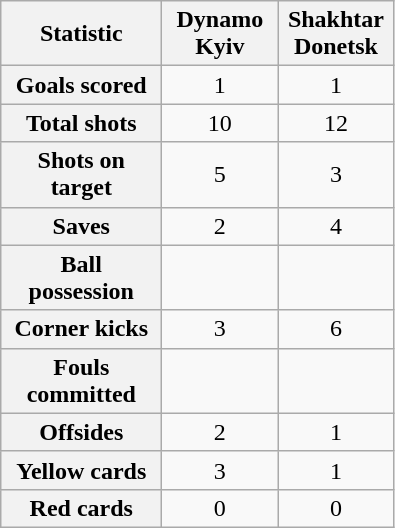<table class="wikitable plainrowheaders" style="text-align:center">
<tr>
<th scope="col" style="width:100px">Statistic</th>
<th scope="col" style="width:70px">Dynamo Kyiv</th>
<th scope="col" style="width:70px">Shakhtar Donetsk</th>
</tr>
<tr>
<th scope=row>Goals scored</th>
<td>1</td>
<td>1</td>
</tr>
<tr>
<th scope=row>Total shots</th>
<td>10</td>
<td>12</td>
</tr>
<tr>
<th scope=row>Shots on target</th>
<td>5</td>
<td>3</td>
</tr>
<tr>
<th scope=row>Saves</th>
<td>2</td>
<td>4</td>
</tr>
<tr>
<th scope=row>Ball possession</th>
<td></td>
<td></td>
</tr>
<tr>
<th scope=row>Corner kicks</th>
<td>3</td>
<td>6</td>
</tr>
<tr>
<th scope=row>Fouls committed</th>
<td></td>
<td></td>
</tr>
<tr>
<th scope=row>Offsides</th>
<td>2</td>
<td>1</td>
</tr>
<tr>
<th scope=row>Yellow cards</th>
<td>3</td>
<td>1</td>
</tr>
<tr>
<th scope=row>Red cards</th>
<td>0</td>
<td>0</td>
</tr>
</table>
